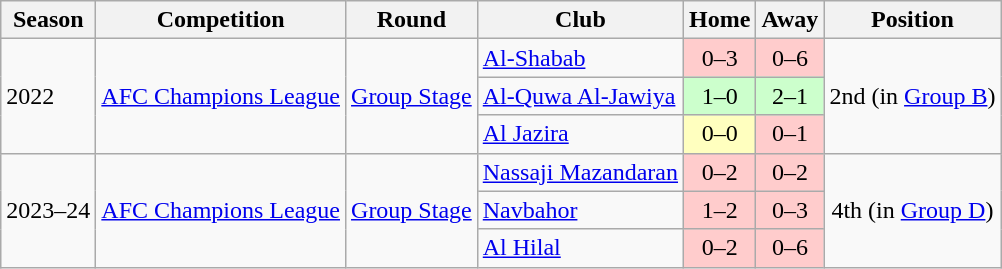<table class="wikitable">
<tr>
<th>Season</th>
<th>Competition</th>
<th>Round</th>
<th>Club</th>
<th>Home</th>
<th>Away</th>
<th>Position</th>
</tr>
<tr>
<td rowspan="3">2022</td>
<td rowspan="3"><a href='#'>AFC Champions League</a></td>
<td rowspan="3"><a href='#'>Group Stage</a></td>
<td> <a href='#'>Al-Shabab</a></td>
<td style="text-align:center;" bgcolor=#FCC>0–3</td>
<td style="text-align:center;" bgcolor=#FCC>0–6</td>
<td rowspan="3" style="text-align:center;">2nd (in <a href='#'>Group B</a>)</td>
</tr>
<tr>
<td> <a href='#'>Al-Quwa Al-Jawiya</a></td>
<td style="text-align:center;" bgcolor=#CFC>1–0</td>
<td style="text-align:center;" bgcolor=#CFC>2–1</td>
</tr>
<tr>
<td> <a href='#'>Al Jazira</a></td>
<td style="text-align:center;" bgcolor=#FFFFBF>0–0</td>
<td style="text-align:center;" bgcolor=#FCC>0–1</td>
</tr>
<tr>
<td rowspan="3">2023–24</td>
<td rowspan="3"><a href='#'>AFC Champions League</a></td>
<td rowspan="3" style="text-align:center;"><a href='#'>Group Stage</a></td>
<td> <a href='#'>Nassaji Mazandaran</a></td>
<td style="text-align:center;" bgcolor=#FCC>0–2</td>
<td style="text-align:center;" bgcolor=#FCC>0–2</td>
<td rowspan="3" style="text-align:center;">4th (in <a href='#'>Group D</a>)</td>
</tr>
<tr>
<td> <a href='#'>Navbahor</a></td>
<td style="text-align:center;" bgcolor=#FCC>1–2</td>
<td style="text-align:center;" bgcolor=#FCC>0–3</td>
</tr>
<tr>
<td> <a href='#'>Al Hilal</a></td>
<td style="text-align:center;" bgcolor=#FCC>0–2</td>
<td style="text-align:center;" bgcolor=#FCC>0–6</td>
</tr>
</table>
